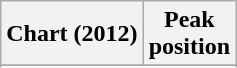<table class="wikitable sortable plainrowheaders">
<tr>
<th>Chart (2012)</th>
<th>Peak<br>position</th>
</tr>
<tr>
</tr>
<tr>
</tr>
<tr>
</tr>
<tr>
</tr>
</table>
